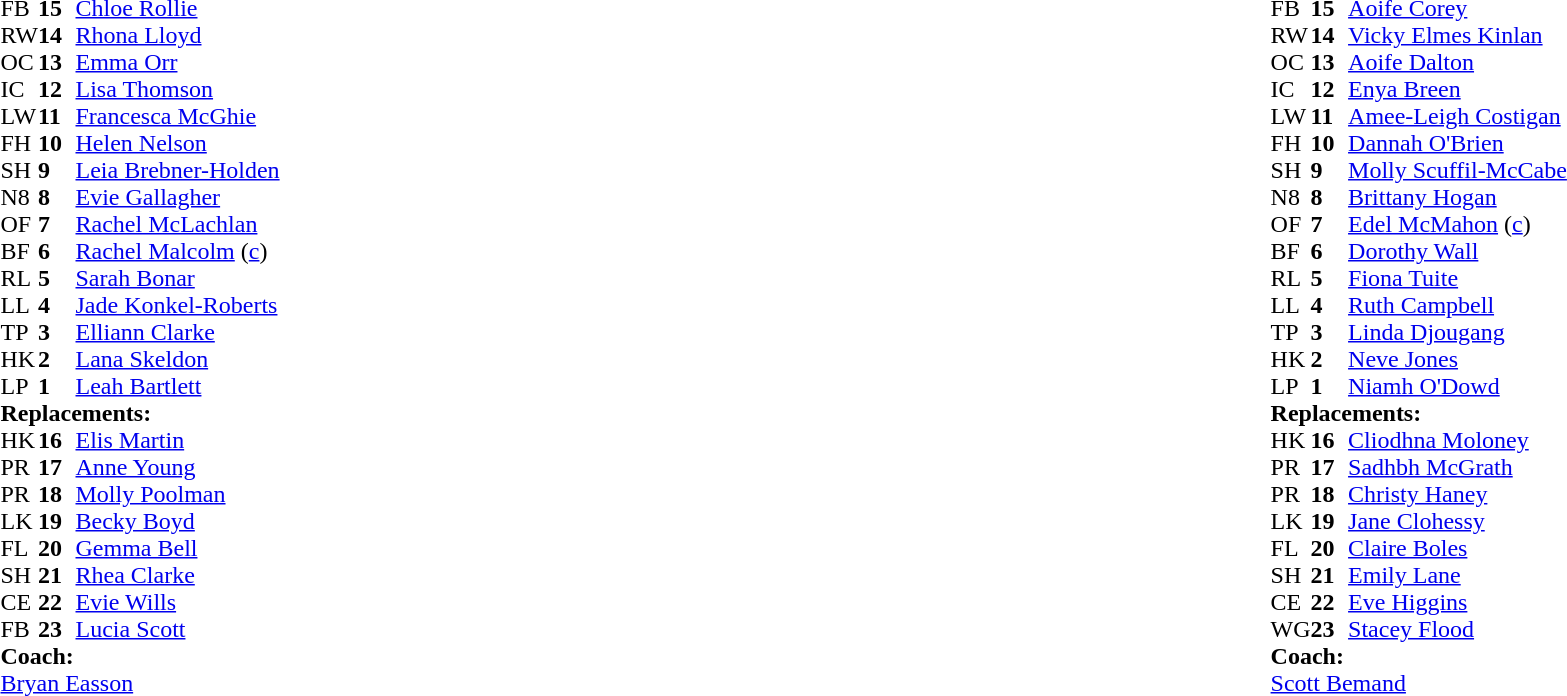<table style="width:100%">
<tr>
<td style="vertical-align:top; width:50%"><br><table cellspacing="0" cellpadding="0">
<tr>
<th width="25"></th>
<th width="25"></th>
</tr>
<tr>
<td>FB</td>
<td><strong>15</strong></td>
<td><a href='#'>Chloe Rollie</a></td>
</tr>
<tr>
<td>RW</td>
<td><strong>14</strong></td>
<td><a href='#'>Rhona Lloyd</a></td>
<td></td>
<td></td>
</tr>
<tr>
<td>OC</td>
<td><strong>13</strong></td>
<td><a href='#'>Emma Orr</a></td>
</tr>
<tr>
<td>IC</td>
<td><strong>12</strong></td>
<td><a href='#'>Lisa Thomson</a></td>
</tr>
<tr>
<td>LW</td>
<td><strong>11</strong></td>
<td><a href='#'>Francesca McGhie</a></td>
</tr>
<tr>
<td>FH</td>
<td><strong>10</strong></td>
<td><a href='#'>Helen Nelson</a></td>
<td></td>
</tr>
<tr>
<td>SH</td>
<td><strong>9</strong></td>
<td><a href='#'>Leia Brebner-Holden</a></td>
</tr>
<tr>
<td>N8</td>
<td><strong>8</strong></td>
<td><a href='#'>Evie Gallagher</a></td>
</tr>
<tr>
<td>OF</td>
<td><strong>7</strong></td>
<td><a href='#'>Rachel McLachlan</a></td>
</tr>
<tr>
<td>BF</td>
<td><strong>6</strong></td>
<td><a href='#'>Rachel Malcolm</a> (<a href='#'>c</a>)</td>
</tr>
<tr>
<td>RL</td>
<td><strong>5</strong></td>
<td><a href='#'>Sarah Bonar</a></td>
</tr>
<tr>
<td>LL</td>
<td><strong>4</strong></td>
<td><a href='#'>Jade Konkel-Roberts</a></td>
</tr>
<tr>
<td>TP</td>
<td><strong>3</strong></td>
<td><a href='#'>Elliann Clarke</a></td>
<td></td>
<td></td>
</tr>
<tr>
<td>HK</td>
<td><strong>2</strong></td>
<td><a href='#'>Lana Skeldon</a></td>
<td></td>
<td></td>
</tr>
<tr>
<td>LP</td>
<td><strong>1</strong></td>
<td><a href='#'>Leah Bartlett</a></td>
<td></td>
<td></td>
</tr>
<tr>
<td colspan=3><strong>Replacements:</strong></td>
</tr>
<tr>
<td>HK</td>
<td><strong>16</strong></td>
<td><a href='#'>Elis Martin</a></td>
<td></td>
<td></td>
</tr>
<tr>
<td>PR</td>
<td><strong>17</strong></td>
<td><a href='#'>Anne Young</a></td>
<td></td>
<td></td>
</tr>
<tr>
<td>PR</td>
<td><strong>18</strong></td>
<td><a href='#'>Molly Poolman</a></td>
<td></td>
<td></td>
</tr>
<tr>
<td>LK</td>
<td><strong>19</strong></td>
<td><a href='#'>Becky Boyd</a></td>
</tr>
<tr>
<td>FL</td>
<td><strong>20</strong></td>
<td><a href='#'>Gemma Bell</a></td>
</tr>
<tr>
<td>SH</td>
<td><strong>21</strong></td>
<td><a href='#'>Rhea Clarke</a></td>
</tr>
<tr>
<td>CE</td>
<td><strong>22</strong></td>
<td><a href='#'>Evie Wills</a></td>
</tr>
<tr>
<td>FB</td>
<td><strong>23</strong></td>
<td><a href='#'>Lucia Scott</a></td>
<td></td>
<td></td>
</tr>
<tr>
<td colspan="3"><strong>Coach:</strong></td>
</tr>
<tr>
<td colspan="3"> <a href='#'>Bryan Easson</a></td>
</tr>
</table>
</td>
<td style="vertical-align:top"></td>
<td style="vertical-align:top; width:50%"><br><table cellspacing="0" cellpadding="0" style="margin:auto">
<tr>
<th width="25"></th>
<th width="25"></th>
</tr>
<tr>
<td>FB</td>
<td><strong>15</strong></td>
<td><a href='#'>Aoife Corey</a></td>
</tr>
<tr>
<td>RW</td>
<td><strong>14</strong></td>
<td><a href='#'>Vicky Elmes Kinlan</a></td>
<td></td>
<td></td>
</tr>
<tr>
<td>OC</td>
<td><strong>13</strong></td>
<td><a href='#'>Aoife Dalton</a></td>
</tr>
<tr>
<td>IC</td>
<td><strong>12</strong></td>
<td><a href='#'>Enya Breen</a></td>
<td></td>
<td></td>
</tr>
<tr>
<td>LW</td>
<td><strong>11</strong></td>
<td><a href='#'>Amee-Leigh Costigan</a></td>
</tr>
<tr>
<td>FH</td>
<td><strong>10</strong></td>
<td><a href='#'>Dannah O'Brien</a></td>
</tr>
<tr>
<td>SH</td>
<td><strong>9</strong></td>
<td><a href='#'>Molly Scuffil-McCabe</a></td>
<td></td>
<td></td>
</tr>
<tr>
<td>N8</td>
<td><strong>8</strong></td>
<td><a href='#'>Brittany Hogan</a></td>
</tr>
<tr>
<td>OF</td>
<td><strong>7</strong></td>
<td><a href='#'>Edel McMahon</a> (<a href='#'>c</a>)</td>
<td></td>
<td></td>
</tr>
<tr>
<td>BF</td>
<td><strong>6</strong></td>
<td><a href='#'>Dorothy Wall</a></td>
<td></td>
<td></td>
</tr>
<tr>
<td>RL</td>
<td><strong>5</strong></td>
<td><a href='#'>Fiona Tuite</a></td>
</tr>
<tr>
<td>LL</td>
<td><strong>4</strong></td>
<td><a href='#'>Ruth Campbell</a></td>
</tr>
<tr>
<td>TP</td>
<td><strong>3</strong></td>
<td><a href='#'>Linda Djougang</a></td>
<td></td>
<td></td>
</tr>
<tr>
<td>HK</td>
<td><strong>2</strong></td>
<td><a href='#'>Neve Jones</a></td>
<td></td>
<td></td>
</tr>
<tr>
<td>LP</td>
<td><strong>1</strong></td>
<td><a href='#'>Niamh O'Dowd</a></td>
<td></td>
<td></td>
<td></td>
<td></td>
</tr>
<tr>
<td colspan="3"><strong>Replacements:</strong></td>
</tr>
<tr>
<td>HK</td>
<td><strong>16</strong></td>
<td><a href='#'>Cliodhna Moloney</a></td>
<td></td>
<td></td>
<td></td>
<td></td>
</tr>
<tr>
<td>PR</td>
<td><strong>17</strong></td>
<td><a href='#'>Sadhbh McGrath</a></td>
<td></td>
<td></td>
</tr>
<tr>
<td>PR</td>
<td><strong>18</strong></td>
<td><a href='#'>Christy Haney</a></td>
<td></td>
<td></td>
</tr>
<tr>
<td>LK</td>
<td><strong>19</strong></td>
<td><a href='#'>Jane Clohessy</a></td>
<td></td>
<td></td>
</tr>
<tr>
<td>FL</td>
<td><strong>20</strong></td>
<td><a href='#'>Claire Boles</a></td>
<td></td>
<td></td>
</tr>
<tr>
<td>SH</td>
<td><strong>21</strong></td>
<td><a href='#'>Emily Lane</a></td>
<td></td>
<td></td>
</tr>
<tr>
<td>CE</td>
<td><strong>22</strong></td>
<td><a href='#'>Eve Higgins</a></td>
<td></td>
<td></td>
</tr>
<tr>
<td>WG</td>
<td><strong>23</strong></td>
<td><a href='#'>Stacey Flood</a></td>
<td></td>
<td></td>
</tr>
<tr>
<td colspan="3"><strong>Coach:</strong></td>
</tr>
<tr>
<td colspan="3"> <a href='#'>Scott Bemand</a></td>
</tr>
</table>
</td>
</tr>
</table>
